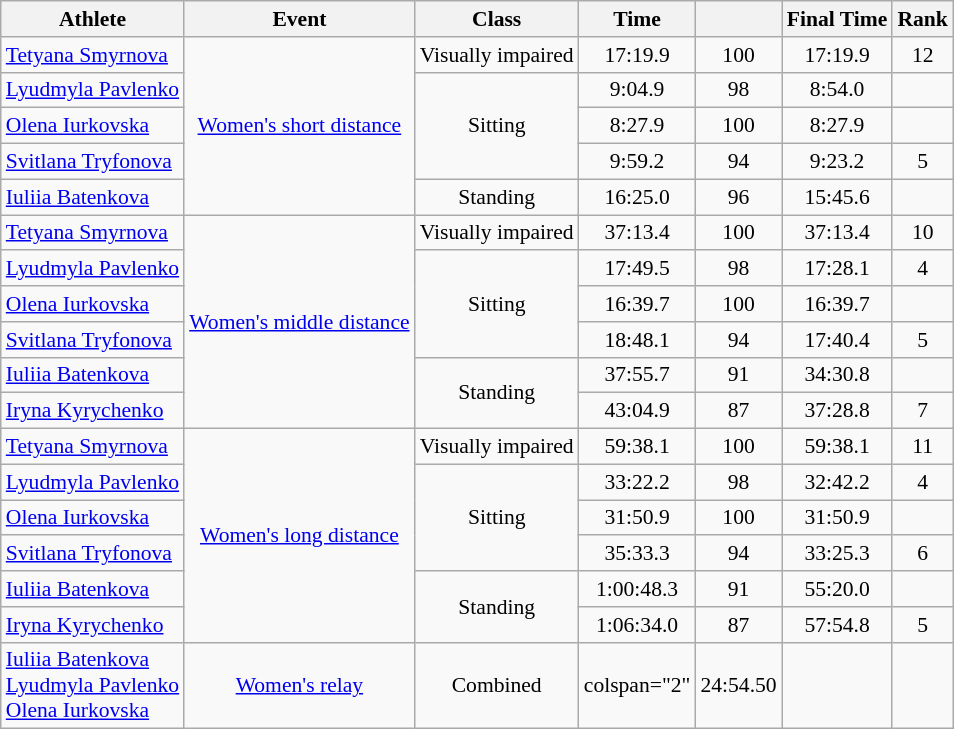<table class="wikitable" border="1" style="font-size:90%">
<tr>
<th>Athlete</th>
<th>Event</th>
<th>Class</th>
<th>Time</th>
<th></th>
<th>Final Time</th>
<th>Rank</th>
</tr>
<tr align=center>
<td align="left"><a href='#'>Tetyana Smyrnova</a></td>
<td rowspan="5"><a href='#'>Women's short distance</a></td>
<td>Visually impaired</td>
<td>17:19.9</td>
<td>100</td>
<td>17:19.9</td>
<td>12</td>
</tr>
<tr align=center>
<td align=left><a href='#'>Lyudmyla Pavlenko</a></td>
<td rowspan="3">Sitting</td>
<td>9:04.9</td>
<td>98</td>
<td>8:54.0</td>
<td></td>
</tr>
<tr align=center>
<td align="left"><a href='#'>Olena Iurkovska</a></td>
<td>8:27.9</td>
<td>100</td>
<td>8:27.9</td>
<td></td>
</tr>
<tr align=center>
<td align="left"><a href='#'>Svitlana Tryfonova</a></td>
<td>9:59.2</td>
<td>94</td>
<td>9:23.2</td>
<td>5</td>
</tr>
<tr align=center>
<td align=left><a href='#'>Iuliia Batenkova</a></td>
<td>Standing</td>
<td>16:25.0</td>
<td>96</td>
<td>15:45.6</td>
<td></td>
</tr>
<tr align=center>
<td align="left"><a href='#'>Tetyana Smyrnova</a></td>
<td rowspan="6"><a href='#'>Women's middle distance</a></td>
<td>Visually impaired</td>
<td>37:13.4</td>
<td>100</td>
<td>37:13.4</td>
<td>10</td>
</tr>
<tr align=center>
<td align=left><a href='#'>Lyudmyla Pavlenko</a></td>
<td rowspan="3">Sitting</td>
<td>17:49.5</td>
<td>98</td>
<td>17:28.1</td>
<td>4</td>
</tr>
<tr align=center>
<td align="left"><a href='#'>Olena Iurkovska</a></td>
<td>16:39.7</td>
<td>100</td>
<td>16:39.7</td>
<td></td>
</tr>
<tr align=center>
<td align="left"><a href='#'>Svitlana Tryfonova</a></td>
<td>18:48.1</td>
<td>94</td>
<td>17:40.4</td>
<td>5</td>
</tr>
<tr align=center>
<td align=left><a href='#'>Iuliia Batenkova</a></td>
<td rowspan="2">Standing</td>
<td>37:55.7</td>
<td>91</td>
<td>34:30.8</td>
<td></td>
</tr>
<tr align=center>
<td align=left><a href='#'>Iryna Kyrychenko</a></td>
<td>43:04.9</td>
<td>87</td>
<td>37:28.8</td>
<td>7</td>
</tr>
<tr align=center>
<td align="left"><a href='#'>Tetyana Smyrnova</a></td>
<td rowspan="6"><a href='#'>Women's long distance</a></td>
<td>Visually impaired</td>
<td>59:38.1</td>
<td>100</td>
<td>59:38.1</td>
<td>11</td>
</tr>
<tr align=center>
<td align=left><a href='#'>Lyudmyla Pavlenko</a></td>
<td rowspan="3">Sitting</td>
<td>33:22.2</td>
<td>98</td>
<td>32:42.2</td>
<td>4</td>
</tr>
<tr align=center>
<td align="left"><a href='#'>Olena Iurkovska</a></td>
<td>31:50.9</td>
<td>100</td>
<td>31:50.9</td>
<td></td>
</tr>
<tr align=center>
<td align="left"><a href='#'>Svitlana Tryfonova</a></td>
<td>35:33.3</td>
<td>94</td>
<td>33:25.3</td>
<td>6</td>
</tr>
<tr align=center>
<td align=left><a href='#'>Iuliia Batenkova</a></td>
<td rowspan="2">Standing</td>
<td>1:00:48.3</td>
<td>91</td>
<td>55:20.0</td>
<td></td>
</tr>
<tr align=center>
<td align=left><a href='#'>Iryna Kyrychenko</a></td>
<td>1:06:34.0</td>
<td>87</td>
<td>57:54.8</td>
<td>5</td>
</tr>
<tr align=center>
<td align="left"><a href='#'>Iuliia Batenkova</a><br><a href='#'>Lyudmyla Pavlenko</a><br><a href='#'>Olena Iurkovska</a></td>
<td><a href='#'>Women's relay</a></td>
<td>Combined</td>
<td>colspan="2" </td>
<td>24:54.50</td>
<td></td>
</tr>
</table>
